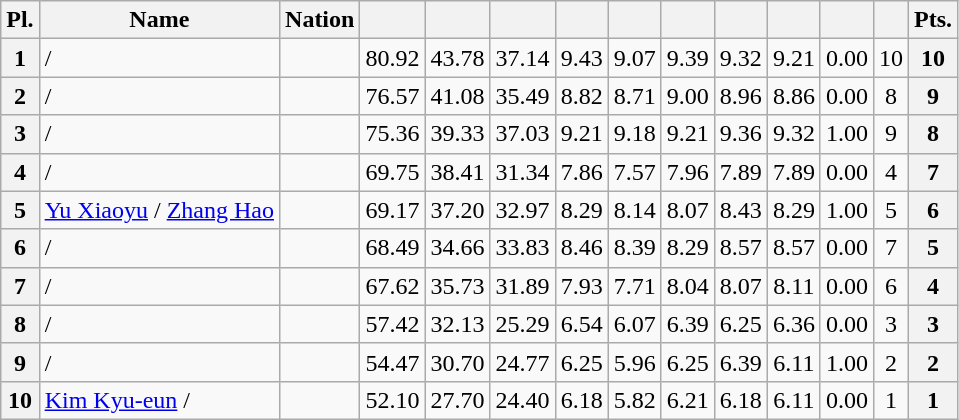<table class="wikitable sortable" style="text-align:center">
<tr>
<th>Pl.</th>
<th>Name</th>
<th>Nation</th>
<th></th>
<th></th>
<th></th>
<th></th>
<th></th>
<th></th>
<th></th>
<th></th>
<th></th>
<th></th>
<th>Pts.</th>
</tr>
<tr>
<th>1</th>
<td align=left> / </td>
<td align=left></td>
<td>80.92</td>
<td>43.78</td>
<td>37.14</td>
<td>9.43</td>
<td>9.07</td>
<td>9.39</td>
<td>9.32</td>
<td>9.21</td>
<td>0.00</td>
<td>10</td>
<th>10</th>
</tr>
<tr>
<th>2</th>
<td align=left> / </td>
<td align=left></td>
<td>76.57</td>
<td>41.08</td>
<td>35.49</td>
<td>8.82</td>
<td>8.71</td>
<td>9.00</td>
<td>8.96</td>
<td>8.86</td>
<td>0.00</td>
<td>8</td>
<th>9</th>
</tr>
<tr>
<th>3</th>
<td align=left> / </td>
<td align=left></td>
<td>75.36</td>
<td>39.33</td>
<td>37.03</td>
<td>9.21</td>
<td>9.18</td>
<td>9.21</td>
<td>9.36</td>
<td>9.32</td>
<td>1.00</td>
<td>9</td>
<th>8</th>
</tr>
<tr>
<th>4</th>
<td align=left> / </td>
<td align=left></td>
<td>69.75</td>
<td>38.41</td>
<td>31.34</td>
<td>7.86</td>
<td>7.57</td>
<td>7.96</td>
<td>7.89</td>
<td>7.89</td>
<td>0.00</td>
<td>4</td>
<th>7</th>
</tr>
<tr>
<th>5</th>
<td align=left><a href='#'>Yu Xiaoyu</a> / <a href='#'>Zhang Hao</a></td>
<td align=left></td>
<td>69.17</td>
<td>37.20</td>
<td>32.97</td>
<td>8.29</td>
<td>8.14</td>
<td>8.07</td>
<td>8.43</td>
<td>8.29</td>
<td>1.00</td>
<td>5</td>
<th>6</th>
</tr>
<tr>
<th>6</th>
<td align=left> / </td>
<td align=left></td>
<td>68.49</td>
<td>34.66</td>
<td>33.83</td>
<td>8.46</td>
<td>8.39</td>
<td>8.29</td>
<td>8.57</td>
<td>8.57</td>
<td>0.00</td>
<td>7</td>
<th>5</th>
</tr>
<tr>
<th>7</th>
<td align=left> / </td>
<td align=left></td>
<td>67.62</td>
<td>35.73</td>
<td>31.89</td>
<td>7.93</td>
<td>7.71</td>
<td>8.04</td>
<td>8.07</td>
<td>8.11</td>
<td>0.00</td>
<td>6</td>
<th>4</th>
</tr>
<tr>
<th>8</th>
<td align=left> / </td>
<td align=left></td>
<td>57.42</td>
<td>32.13</td>
<td>25.29</td>
<td>6.54</td>
<td>6.07</td>
<td>6.39</td>
<td>6.25</td>
<td>6.36</td>
<td>0.00</td>
<td>3</td>
<th>3</th>
</tr>
<tr>
<th>9</th>
<td align=left> / </td>
<td align=left></td>
<td>54.47</td>
<td>30.70</td>
<td>24.77</td>
<td>6.25</td>
<td>5.96</td>
<td>6.25</td>
<td>6.39</td>
<td>6.11</td>
<td>1.00</td>
<td>2</td>
<th>2</th>
</tr>
<tr>
<th>10</th>
<td align=left><a href='#'>Kim Kyu-eun</a> / </td>
<td align=left></td>
<td>52.10</td>
<td>27.70</td>
<td>24.40</td>
<td>6.18</td>
<td>5.82</td>
<td>6.21</td>
<td>6.18</td>
<td>6.11</td>
<td>0.00</td>
<td>1</td>
<th>1</th>
</tr>
</table>
